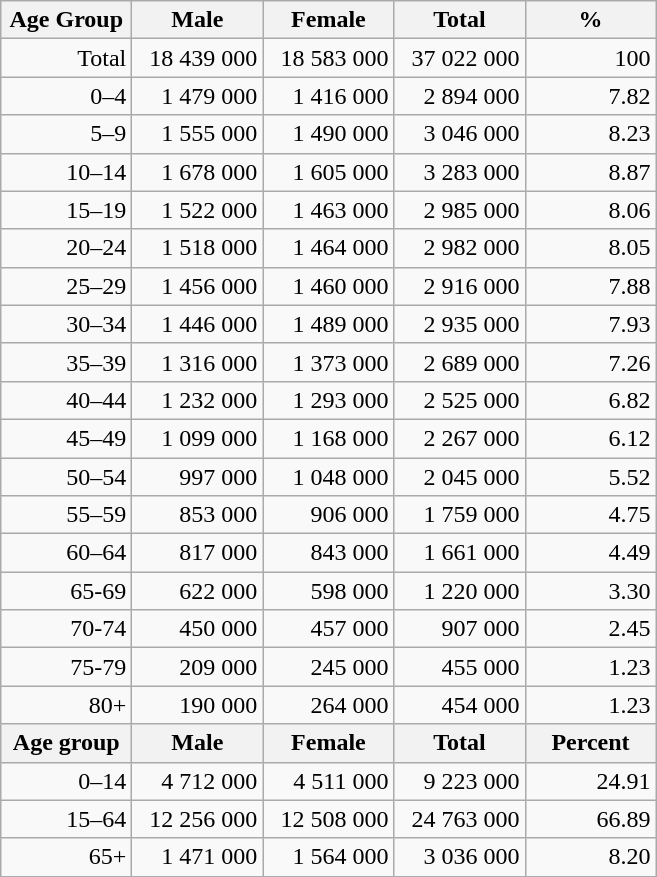<table class="wikitable">
<tr>
<th width="80pt">Age Group</th>
<th width="80pt">Male</th>
<th width="80pt">Female</th>
<th width="80pt">Total</th>
<th width="80pt">%</th>
</tr>
<tr>
<td align="right">Total</td>
<td align="right">18 439 000</td>
<td align="right">18 583 000</td>
<td align="right">37 022 000</td>
<td align="right">100</td>
</tr>
<tr>
<td align="right">0–4</td>
<td align="right">1 479 000</td>
<td align="right">1 416 000</td>
<td align="right">2 894 000</td>
<td align="right">7.82</td>
</tr>
<tr>
<td align="right">5–9</td>
<td align="right">1 555 000</td>
<td align="right">1 490 000</td>
<td align="right">3 046 000</td>
<td align="right">8.23</td>
</tr>
<tr>
<td align="right">10–14</td>
<td align="right">1 678 000</td>
<td align="right">1 605 000</td>
<td align="right">3 283 000</td>
<td align="right">8.87</td>
</tr>
<tr>
<td align="right">15–19</td>
<td align="right">1 522 000</td>
<td align="right">1 463 000</td>
<td align="right">2 985 000</td>
<td align="right">8.06</td>
</tr>
<tr>
<td align="right">20–24</td>
<td align="right">1 518 000</td>
<td align="right">1 464 000</td>
<td align="right">2 982 000</td>
<td align="right">8.05</td>
</tr>
<tr>
<td align="right">25–29</td>
<td align="right">1 456 000</td>
<td align="right">1 460 000</td>
<td align="right">2 916 000</td>
<td align="right">7.88</td>
</tr>
<tr>
<td align="right">30–34</td>
<td align="right">1 446 000</td>
<td align="right">1 489 000</td>
<td align="right">2 935 000</td>
<td align="right">7.93</td>
</tr>
<tr>
<td align="right">35–39</td>
<td align="right">1 316 000</td>
<td align="right">1 373 000</td>
<td align="right">2 689 000</td>
<td align="right">7.26</td>
</tr>
<tr>
<td align="right">40–44</td>
<td align="right">1 232 000</td>
<td align="right">1 293 000</td>
<td align="right">2 525 000</td>
<td align="right">6.82</td>
</tr>
<tr>
<td align="right">45–49</td>
<td align="right">1 099 000</td>
<td align="right">1 168 000</td>
<td align="right">2 267 000</td>
<td align="right">6.12</td>
</tr>
<tr>
<td align="right">50–54</td>
<td align="right">997 000</td>
<td align="right">1 048 000</td>
<td align="right">2 045 000</td>
<td align="right">5.52</td>
</tr>
<tr>
<td align="right">55–59</td>
<td align="right">853 000</td>
<td align="right">906 000</td>
<td align="right">1 759 000</td>
<td align="right">4.75</td>
</tr>
<tr>
<td align="right">60–64</td>
<td align="right">817 000</td>
<td align="right">843 000</td>
<td align="right">1 661 000</td>
<td align="right">4.49</td>
</tr>
<tr>
<td align="right">65-69</td>
<td align="right">622 000</td>
<td align="right">598 000</td>
<td align="right">1 220 000</td>
<td align="right">3.30</td>
</tr>
<tr>
<td align="right">70-74</td>
<td align="right">450 000</td>
<td align="right">457 000</td>
<td align="right">907 000</td>
<td align="right">2.45</td>
</tr>
<tr>
<td align="right">75-79</td>
<td align="right">209 000</td>
<td align="right">245 000</td>
<td align="right">455 000</td>
<td align="right">1.23</td>
</tr>
<tr>
<td align="right">80+</td>
<td align="right">190 000</td>
<td align="right">264 000</td>
<td align="right">454 000</td>
<td align="right">1.23</td>
</tr>
<tr>
<th width="50">Age group</th>
<th width="80pt">Male</th>
<th width="80">Female</th>
<th width="80">Total</th>
<th width="50">Percent</th>
</tr>
<tr>
<td align="right">0–14</td>
<td align="right">4 712 000</td>
<td align="right">4 511 000</td>
<td align="right">9 223 000</td>
<td align="right">24.91</td>
</tr>
<tr>
<td align="right">15–64</td>
<td align="right">12 256 000</td>
<td align="right">12 508 000</td>
<td align="right">24 763 000</td>
<td align="right">66.89</td>
</tr>
<tr>
<td align="right">65+</td>
<td align="right">1 471 000</td>
<td align="right">1 564 000</td>
<td align="right">3 036 000</td>
<td align="right">8.20</td>
</tr>
<tr>
</tr>
</table>
